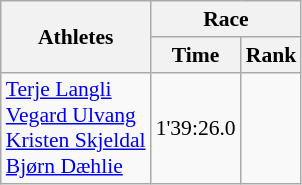<table class="wikitable" border="1" style="font-size:90%">
<tr>
<th rowspan=2>Athletes</th>
<th colspan=2>Race</th>
</tr>
<tr>
<th>Time</th>
<th>Rank</th>
</tr>
<tr>
<td><a href='#'>Terje Langli</a><br><a href='#'>Vegard Ulvang</a><br><a href='#'>Kristen Skjeldal</a><br><a href='#'>Bjørn Dæhlie</a></td>
<td align=center>1'39:26.0</td>
<td align=center></td>
</tr>
</table>
